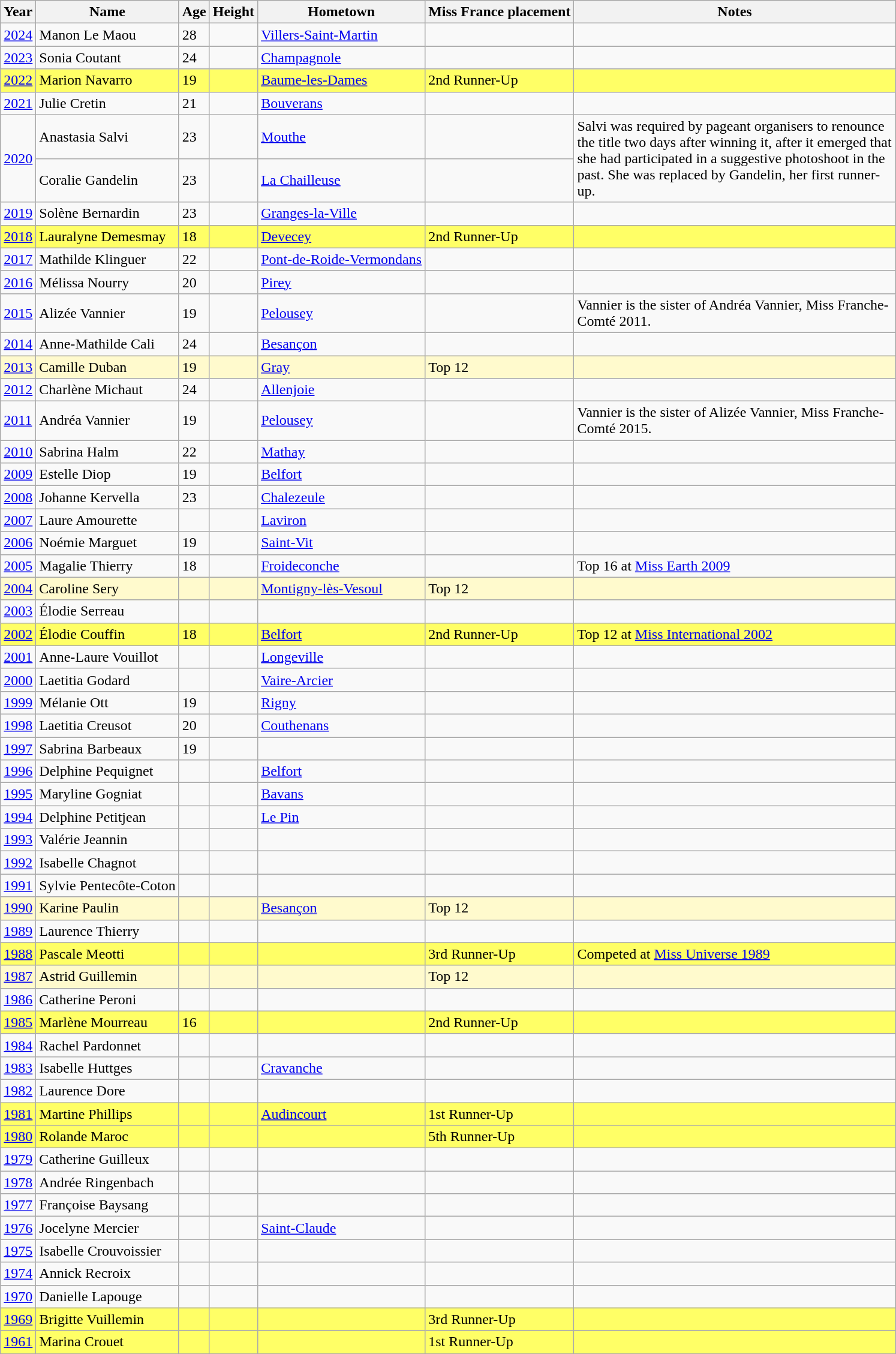<table class="wikitable sortable">
<tr>
<th>Year</th>
<th>Name</th>
<th>Age</th>
<th>Height</th>
<th>Hometown</th>
<th>Miss France placement</th>
<th width=350>Notes</th>
</tr>
<tr>
<td><a href='#'>2024</a></td>
<td>Manon Le Maou</td>
<td>28</td>
<td></td>
<td><a href='#'>Villers-Saint-Martin</a></td>
<td></td>
<td></td>
</tr>
<tr>
<td><a href='#'>2023</a></td>
<td>Sonia Coutant</td>
<td>24</td>
<td></td>
<td><a href='#'>Champagnole</a></td>
<td></td>
<td></td>
</tr>
<tr bgcolor=#FFFF66>
<td><a href='#'>2022</a></td>
<td>Marion Navarro</td>
<td>19</td>
<td></td>
<td><a href='#'>Baume-les-Dames</a></td>
<td>2nd Runner-Up</td>
<td></td>
</tr>
<tr>
<td><a href='#'>2021</a></td>
<td>Julie Cretin</td>
<td>21</td>
<td></td>
<td><a href='#'>Bouverans</a></td>
<td></td>
<td></td>
</tr>
<tr>
<td rowspan=2><a href='#'>2020</a></td>
<td>Anastasia Salvi</td>
<td>23</td>
<td></td>
<td><a href='#'>Mouthe</a></td>
<td></td>
<td rowspan=2>Salvi was required by pageant organisers to renounce the title two days after winning it, after it emerged that she had participated in a suggestive photoshoot in the past. She was replaced by Gandelin, her first runner-up.</td>
</tr>
<tr>
<td>Coralie Gandelin</td>
<td>23</td>
<td></td>
<td><a href='#'>La Chailleuse</a></td>
<td></td>
</tr>
<tr>
<td><a href='#'>2019</a></td>
<td>Solène Bernardin</td>
<td>23</td>
<td></td>
<td><a href='#'>Granges-la-Ville</a></td>
<td></td>
<td></td>
</tr>
<tr bgcolor=#FFFF66>
<td><a href='#'>2018</a></td>
<td>Lauralyne Demesmay</td>
<td>18</td>
<td></td>
<td><a href='#'>Devecey</a></td>
<td>2nd Runner-Up</td>
<td></td>
</tr>
<tr>
<td><a href='#'>2017</a></td>
<td>Mathilde Klinguer</td>
<td>22</td>
<td></td>
<td><a href='#'>Pont-de-Roide-Vermondans</a></td>
<td></td>
<td></td>
</tr>
<tr>
<td><a href='#'>2016</a></td>
<td>Mélissa Nourry</td>
<td>20</td>
<td></td>
<td><a href='#'>Pirey</a></td>
<td></td>
<td></td>
</tr>
<tr>
<td><a href='#'>2015</a></td>
<td>Alizée Vannier</td>
<td>19</td>
<td></td>
<td><a href='#'>Pelousey</a></td>
<td></td>
<td>Vannier is the sister of Andréa Vannier, Miss Franche-Comté 2011.</td>
</tr>
<tr>
<td><a href='#'>2014</a></td>
<td>Anne-Mathilde Cali</td>
<td>24</td>
<td></td>
<td><a href='#'>Besançon</a></td>
<td></td>
<td></td>
</tr>
<tr bgcolor=#FFFACD>
<td><a href='#'>2013</a></td>
<td>Camille Duban</td>
<td>19</td>
<td></td>
<td><a href='#'>Gray</a></td>
<td>Top 12</td>
<td></td>
</tr>
<tr>
<td><a href='#'>2012</a></td>
<td>Charlène Michaut</td>
<td>24</td>
<td></td>
<td><a href='#'>Allenjoie</a></td>
<td></td>
<td></td>
</tr>
<tr>
<td><a href='#'>2011</a></td>
<td>Andréa Vannier</td>
<td>19</td>
<td></td>
<td><a href='#'>Pelousey</a></td>
<td></td>
<td>Vannier is the sister of Alizée Vannier, Miss Franche-Comté 2015.</td>
</tr>
<tr>
<td><a href='#'>2010</a></td>
<td>Sabrina Halm</td>
<td>22</td>
<td></td>
<td><a href='#'>Mathay</a></td>
<td></td>
<td></td>
</tr>
<tr>
<td><a href='#'>2009</a></td>
<td>Estelle Diop</td>
<td>19</td>
<td></td>
<td><a href='#'>Belfort</a></td>
<td></td>
<td></td>
</tr>
<tr>
<td><a href='#'>2008</a></td>
<td>Johanne Kervella</td>
<td>23</td>
<td></td>
<td><a href='#'>Chalezeule</a></td>
<td></td>
<td></td>
</tr>
<tr>
<td><a href='#'>2007</a></td>
<td>Laure Amourette</td>
<td></td>
<td></td>
<td><a href='#'>Laviron</a></td>
<td></td>
<td></td>
</tr>
<tr>
<td><a href='#'>2006</a></td>
<td>Noémie Marguet</td>
<td>19</td>
<td></td>
<td><a href='#'>Saint-Vit</a></td>
<td></td>
<td></td>
</tr>
<tr>
<td><a href='#'>2005</a></td>
<td>Magalie Thierry</td>
<td>18</td>
<td></td>
<td><a href='#'>Froideconche</a></td>
<td></td>
<td>Top 16 at <a href='#'>Miss Earth 2009</a></td>
</tr>
<tr bgcolor=#FFFACD>
<td><a href='#'>2004</a></td>
<td>Caroline Sery</td>
<td></td>
<td></td>
<td><a href='#'>Montigny-lès-Vesoul</a></td>
<td>Top 12</td>
<td></td>
</tr>
<tr>
<td><a href='#'>2003</a></td>
<td>Élodie Serreau</td>
<td></td>
<td></td>
<td></td>
<td></td>
<td></td>
</tr>
<tr bgcolor=#FFFF66>
<td><a href='#'>2002</a></td>
<td>Élodie Couffin</td>
<td>18</td>
<td></td>
<td><a href='#'>Belfort</a></td>
<td>2nd Runner-Up</td>
<td>Top 12 at <a href='#'>Miss International 2002</a></td>
</tr>
<tr>
<td><a href='#'>2001</a></td>
<td>Anne-Laure Vouillot</td>
<td></td>
<td></td>
<td><a href='#'>Longeville</a></td>
<td></td>
<td></td>
</tr>
<tr>
<td><a href='#'>2000</a></td>
<td>Laetitia Godard</td>
<td></td>
<td></td>
<td><a href='#'>Vaire-Arcier</a></td>
<td></td>
<td></td>
</tr>
<tr>
<td><a href='#'>1999</a></td>
<td>Mélanie Ott</td>
<td>19</td>
<td></td>
<td><a href='#'>Rigny</a></td>
<td></td>
<td></td>
</tr>
<tr>
<td><a href='#'>1998</a></td>
<td>Laetitia Creusot</td>
<td>20</td>
<td></td>
<td><a href='#'>Couthenans</a></td>
<td></td>
<td></td>
</tr>
<tr>
<td><a href='#'>1997</a></td>
<td>Sabrina Barbeaux</td>
<td>19</td>
<td></td>
<td></td>
<td></td>
<td></td>
</tr>
<tr>
<td><a href='#'>1996</a></td>
<td>Delphine Pequignet</td>
<td></td>
<td></td>
<td><a href='#'>Belfort</a></td>
<td></td>
<td></td>
</tr>
<tr>
<td><a href='#'>1995</a></td>
<td>Maryline Gogniat</td>
<td></td>
<td></td>
<td><a href='#'>Bavans</a></td>
<td></td>
<td></td>
</tr>
<tr>
<td><a href='#'>1994</a></td>
<td>Delphine Petitjean</td>
<td></td>
<td></td>
<td><a href='#'>Le Pin</a></td>
<td></td>
<td></td>
</tr>
<tr>
<td><a href='#'>1993</a></td>
<td>Valérie Jeannin</td>
<td></td>
<td></td>
<td></td>
<td></td>
<td></td>
</tr>
<tr>
<td><a href='#'>1992</a></td>
<td>Isabelle Chagnot</td>
<td></td>
<td></td>
<td></td>
<td></td>
<td></td>
</tr>
<tr>
<td><a href='#'>1991</a></td>
<td>Sylvie Pentecôte-Coton</td>
<td></td>
<td></td>
<td></td>
<td></td>
<td></td>
</tr>
<tr bgcolor=#FFFACD>
<td><a href='#'>1990</a></td>
<td>Karine Paulin</td>
<td></td>
<td></td>
<td><a href='#'>Besançon</a></td>
<td>Top 12</td>
<td></td>
</tr>
<tr>
<td><a href='#'>1989</a></td>
<td>Laurence Thierry</td>
<td></td>
<td></td>
<td></td>
<td></td>
<td></td>
</tr>
<tr bgcolor=#FFFF66>
<td><a href='#'>1988</a></td>
<td>Pascale Meotti</td>
<td></td>
<td></td>
<td></td>
<td>3rd Runner-Up</td>
<td>Competed at <a href='#'>Miss Universe 1989</a></td>
</tr>
<tr bgcolor=#FFFACD>
<td><a href='#'>1987</a></td>
<td>Astrid Guillemin</td>
<td></td>
<td></td>
<td></td>
<td>Top 12</td>
<td></td>
</tr>
<tr>
<td><a href='#'>1986</a></td>
<td>Catherine Peroni</td>
<td></td>
<td></td>
<td></td>
<td></td>
<td></td>
</tr>
<tr bgcolor=#FFFF66>
<td><a href='#'>1985</a></td>
<td>Marlène Mourreau</td>
<td>16</td>
<td></td>
<td></td>
<td>2nd Runner-Up</td>
<td></td>
</tr>
<tr>
<td><a href='#'>1984</a></td>
<td>Rachel Pardonnet</td>
<td></td>
<td></td>
<td></td>
<td></td>
<td></td>
</tr>
<tr>
<td><a href='#'>1983</a></td>
<td>Isabelle Huttges</td>
<td></td>
<td></td>
<td><a href='#'>Cravanche</a></td>
<td></td>
<td></td>
</tr>
<tr>
<td><a href='#'>1982</a></td>
<td>Laurence Dore</td>
<td></td>
<td></td>
<td></td>
<td></td>
<td></td>
</tr>
<tr bgcolor=#FFFF66>
<td><a href='#'>1981</a></td>
<td>Martine Phillips</td>
<td></td>
<td></td>
<td><a href='#'>Audincourt</a></td>
<td>1st Runner-Up</td>
<td></td>
</tr>
<tr bgcolor=#FFFF66>
<td><a href='#'>1980</a></td>
<td>Rolande Maroc</td>
<td></td>
<td></td>
<td></td>
<td>5th Runner-Up</td>
<td></td>
</tr>
<tr>
<td><a href='#'>1979</a></td>
<td>Catherine Guilleux</td>
<td></td>
<td></td>
<td></td>
<td></td>
<td></td>
</tr>
<tr>
<td><a href='#'>1978</a></td>
<td>Andrée Ringenbach</td>
<td></td>
<td></td>
<td></td>
<td></td>
<td></td>
</tr>
<tr>
<td><a href='#'>1977</a></td>
<td>Françoise Baysang</td>
<td></td>
<td></td>
<td></td>
<td></td>
<td></td>
</tr>
<tr>
<td><a href='#'>1976</a></td>
<td>Jocelyne Mercier</td>
<td></td>
<td></td>
<td><a href='#'>Saint-Claude</a></td>
<td></td>
<td></td>
</tr>
<tr>
<td><a href='#'>1975</a></td>
<td>Isabelle Crouvoissier</td>
<td></td>
<td></td>
<td></td>
<td></td>
<td></td>
</tr>
<tr>
<td><a href='#'>1974</a></td>
<td>Annick Recroix</td>
<td></td>
<td></td>
<td></td>
<td></td>
<td></td>
</tr>
<tr>
<td><a href='#'>1970</a></td>
<td>Danielle Lapouge</td>
<td></td>
<td></td>
<td></td>
<td></td>
<td></td>
</tr>
<tr bgcolor=#FFFF66>
<td><a href='#'>1969</a></td>
<td>Brigitte Vuillemin</td>
<td></td>
<td></td>
<td></td>
<td>3rd Runner-Up</td>
<td></td>
</tr>
<tr bgcolor=#FFFF66>
<td><a href='#'>1961</a></td>
<td>Marina Crouet</td>
<td></td>
<td></td>
<td></td>
<td>1st Runner-Up</td>
<td></td>
</tr>
<tr>
</tr>
</table>
